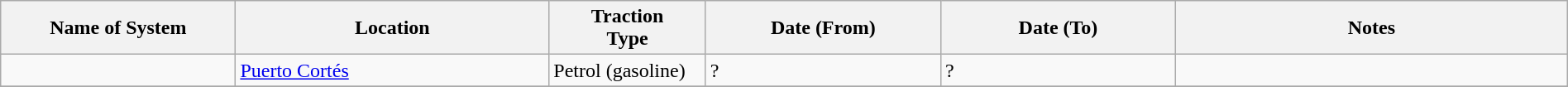<table class="wikitable" width=100%>
<tr>
<th width=15%>Name of System</th>
<th width=20%>Location</th>
<th width=10%>Traction<br>Type</th>
<th width=15%>Date (From)</th>
<th width=15%>Date (To)</th>
<th width=25%>Notes</th>
</tr>
<tr>
<td> </td>
<td><a href='#'>Puerto Cortés</a></td>
<td>Petrol (gasoline)</td>
<td>?</td>
<td>?</td>
<td> </td>
</tr>
<tr>
</tr>
</table>
